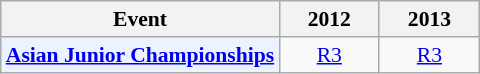<table class="wikitable" style="font-size: 90%; text-align:center">
<tr>
<th>Event</th>
<th>2012</th>
<th>2013</th>
</tr>
<tr>
<td bgcolor="#ECF2FF"; align="left"><strong><a href='#'>Asian Junior Championships</a></strong></td>
<td style="width: 60px"><a href='#'>R3</a></td>
<td style="width: 60px"><a href='#'>R3</a></td>
</tr>
</table>
